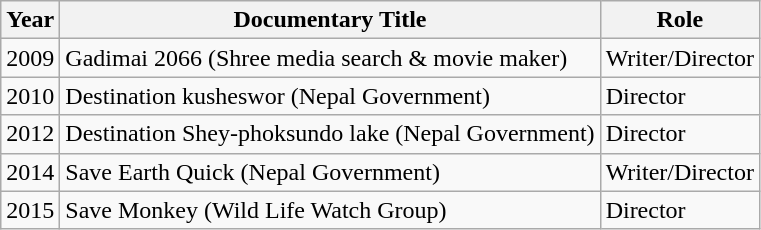<table class="wikitable sortable mw-collapsible">
<tr>
<th>Year</th>
<th>Documentary Title</th>
<th>Role</th>
</tr>
<tr>
<td>2009</td>
<td>Gadimai 2066 (Shree media search & movie maker)</td>
<td>Writer/Director</td>
</tr>
<tr>
<td>2010</td>
<td>Destination kusheswor (Nepal Government)</td>
<td>Director</td>
</tr>
<tr>
<td>2012</td>
<td>Destination Shey-phoksundo lake (Nepal Government)</td>
<td>Director</td>
</tr>
<tr>
<td>2014</td>
<td>Save Earth Quick (Nepal Government)</td>
<td>Writer/Director</td>
</tr>
<tr>
<td>2015</td>
<td>Save Monkey (Wild Life Watch Group)</td>
<td>Director</td>
</tr>
</table>
